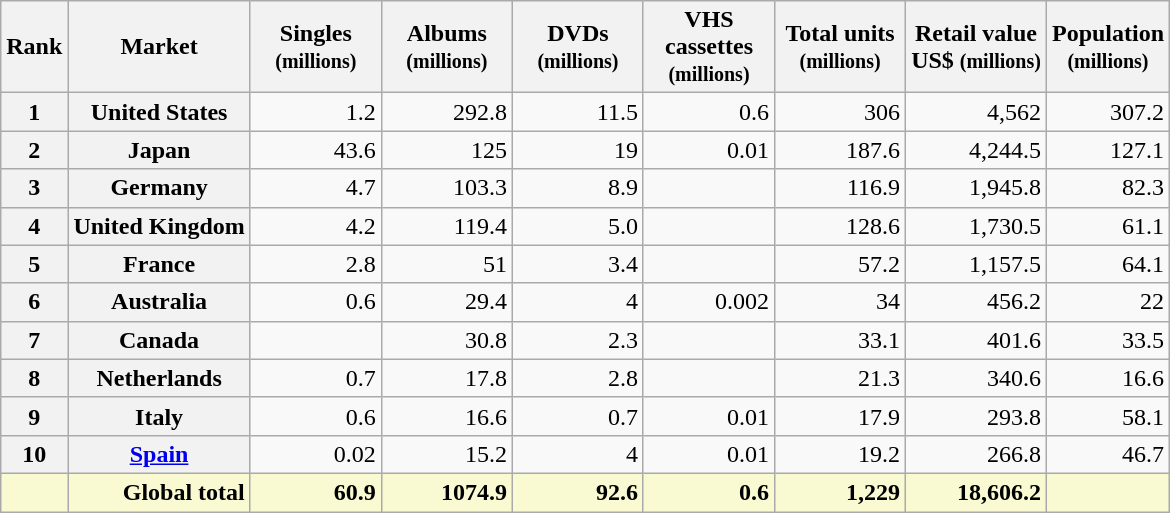<table class="wikitable plainrowheaders sortable" style="text-align:right;">
<tr>
<th scope="col">Rank</th>
<th scope="col">Market</th>
<th scope="col" style="width:5em;">Singles <br><small>(millions)</small></th>
<th scope="col" style="width:5em;">Albums <br><small>(millions)</small></th>
<th scope="col" style="width:5em;">DVDs <br><small>(millions)</small></th>
<th scope="col" style="width:5em;">VHS cassettes <br><small>(millions)</small></th>
<th scope="col" style="width:5em;">Total units <br><small>(millions)</small></th>
<th scope="col">Retail value<br>US$ <small>(millions)</small></th>
<th scope="col">Population<br><small>(millions)</small></th>
</tr>
<tr style="display:none;">
<td>aaa</td>
<td>0</td>
<td>0</td>
<td>0</td>
<td>0</td>
<td>0</td>
<td>0</td>
<td>0</td>
</tr>
<tr>
<th>1</th>
<th scope="row">United States</th>
<td>1.2</td>
<td>292.8</td>
<td>11.5</td>
<td>0.6</td>
<td>306</td>
<td>4,562</td>
<td>307.2</td>
</tr>
<tr>
<th>2</th>
<th scope="row">Japan</th>
<td>43.6</td>
<td>125</td>
<td>19</td>
<td>0.01</td>
<td>187.6</td>
<td>4,244.5</td>
<td>127.1</td>
</tr>
<tr>
<th>3</th>
<th scope="row">Germany</th>
<td>4.7</td>
<td>103.3</td>
<td>8.9</td>
<td></td>
<td>116.9</td>
<td>1,945.8</td>
<td>82.3</td>
</tr>
<tr>
<th>4</th>
<th scope="row">United Kingdom</th>
<td>4.2</td>
<td>119.4</td>
<td>5.0</td>
<td></td>
<td>128.6</td>
<td>1,730.5</td>
<td>61.1</td>
</tr>
<tr>
<th>5</th>
<th scope="row">France</th>
<td>2.8</td>
<td>51</td>
<td>3.4</td>
<td></td>
<td>57.2</td>
<td>1,157.5</td>
<td>64.1</td>
</tr>
<tr>
<th>6</th>
<th scope="row">Australia</th>
<td>0.6</td>
<td>29.4</td>
<td>4</td>
<td>0.002</td>
<td>34</td>
<td>456.2</td>
<td>22</td>
</tr>
<tr>
<th>7</th>
<th scope="row">Canada</th>
<td></td>
<td>30.8</td>
<td>2.3</td>
<td></td>
<td>33.1</td>
<td>401.6</td>
<td>33.5</td>
</tr>
<tr>
<th>8</th>
<th scope="row">Netherlands</th>
<td>0.7</td>
<td>17.8</td>
<td>2.8</td>
<td></td>
<td>21.3</td>
<td>340.6</td>
<td>16.6</td>
</tr>
<tr>
<th>9</th>
<th scope="row">Italy</th>
<td>0.6</td>
<td>16.6</td>
<td>0.7</td>
<td>0.01</td>
<td>17.9</td>
<td>293.8</td>
<td>58.1</td>
</tr>
<tr>
<th>10</th>
<th scope="row"><a href='#'>Spain</a></th>
<td>0.02</td>
<td>15.2</td>
<td>4</td>
<td>0.01</td>
<td>19.2</td>
<td>266.8</td>
<td>46.7</td>
</tr>
<tr class="sortbottom" style="background-color:#FAFAD2; font-weight:bold;">
<td></td>
<td>Global total</td>
<td>60.9</td>
<td>1074.9</td>
<td>92.6</td>
<td>0.6</td>
<td>1,229</td>
<td>18,606.2</td>
<td></td>
</tr>
</table>
